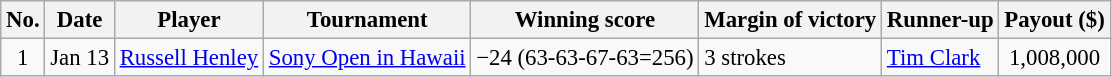<table class="wikitable" style="font-size:95%;">
<tr>
<th>No.</th>
<th>Date</th>
<th>Player</th>
<th>Tournament</th>
<th>Winning score</th>
<th>Margin of victory</th>
<th>Runner-up</th>
<th>Payout ($)</th>
</tr>
<tr>
<td align=center>1</td>
<td>Jan 13</td>
<td> <a href='#'>Russell Henley</a></td>
<td><a href='#'>Sony Open in Hawaii</a></td>
<td>−24 (63-63-67-63=256)</td>
<td>3 strokes</td>
<td> <a href='#'>Tim Clark</a></td>
<td align=center>1,008,000</td>
</tr>
</table>
